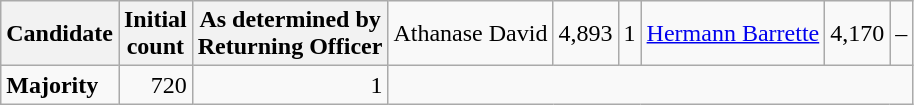<table class="wikitable" style="text-align:right;">
<tr>
<th colspan="3">Candidate</th>
<th>Initial<br>count</th>
<th>As determined by<br>Returning Officer<br></th>
<td style="text-align:left;">Athanase David</td>
<td>4,893</td>
<td>1<br></td>
<td style="text-align:left;"><a href='#'>Hermann Barrette</a></td>
<td>4,170</td>
<td>–</td>
</tr>
<tr>
<td colspan="3" style="text-align:left;"><strong>Majority</strong></td>
<td>720</td>
<td>1</td>
</tr>
</table>
